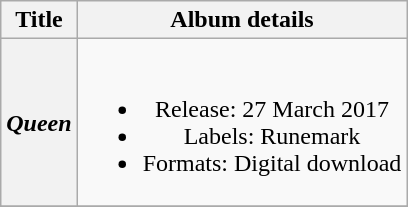<table class="wikitable plainrowheaders" style="text-align:center;">
<tr>
<th scope="col">Title</th>
<th scope="col">Album details</th>
</tr>
<tr>
<th scope="row"><em>Queen</em></th>
<td><br><ul><li>Release: 27 March 2017</li><li>Labels: Runemark</li><li>Formats: Digital download</li></ul></td>
</tr>
<tr>
</tr>
</table>
